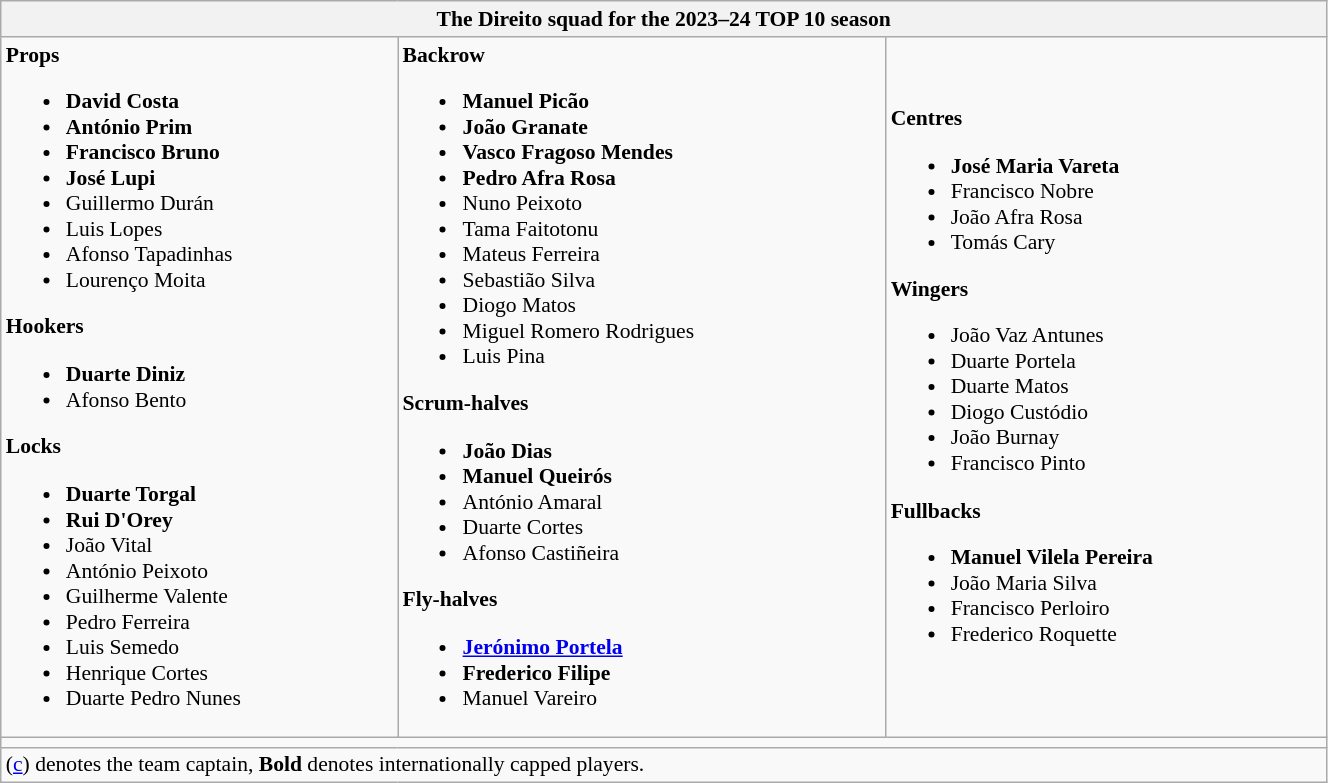<table class="wikitable" style="text-align:left; font-size:90%; width:70%">
<tr>
<th colspan="3">The <strong>Direito</strong> squad for the 2023–24 TOP 10 season</th>
</tr>
<tr>
<td><strong>Props</strong><br><ul><li> <strong>David Costa</strong></li><li> <strong>António Prim</strong></li><li> <strong>Francisco Bruno</strong></li><li> <strong>José Lupi</strong></li><li> Guillermo Durán</li><li> Luis Lopes</li><li> Afonso Tapadinhas</li><li> Lourenço Moita</li></ul><strong>Hookers</strong><ul><li> <strong>Duarte Diniz</strong></li><li> Afonso Bento</li></ul><strong>Locks</strong><ul><li> <strong>Duarte Torgal</strong></li><li> <strong>Rui D'Orey</strong></li><li> João Vital</li><li> António Peixoto</li><li> Guilherme Valente</li><li> Pedro Ferreira</li><li> Luis Semedo</li><li> Henrique Cortes</li><li> Duarte Pedro Nunes</li></ul></td>
<td><strong>Backrow</strong><br><ul><li> <strong>Manuel Picão</strong></li><li> <strong>João Granate</strong></li><li> <strong>Vasco Fragoso Mendes</strong></li><li> <strong>Pedro Afra Rosa</strong></li><li> Nuno Peixoto</li><li> Tama Faitotonu</li><li> Mateus Ferreira</li><li> Sebastião Silva</li><li> Diogo Matos</li><li> Miguel Romero Rodrigues</li><li> Luis Pina</li></ul><strong>Scrum-halves</strong><ul><li> <strong>João Dias</strong></li><li> <strong>Manuel Queirós</strong></li><li> António Amaral</li><li> Duarte Cortes</li><li> Afonso Castiñeira</li></ul><strong>Fly-halves</strong><ul><li> <strong><a href='#'>Jerónimo Portela</a></strong></li><li> <strong>Frederico Filipe</strong></li><li> Manuel Vareiro</li></ul></td>
<td><strong>Centres</strong><br><ul><li> <strong>José Maria Vareta</strong></li><li> Francisco Nobre</li><li> João Afra Rosa</li><li> Tomás Cary</li></ul><strong>Wingers</strong><ul><li> João Vaz Antunes</li><li> Duarte Portela</li><li> Duarte Matos</li><li> Diogo Custódio</li><li> João Burnay</li><li> Francisco Pinto</li></ul><strong>Fullbacks</strong><ul><li> <strong>Manuel Vilela Pereira</strong></li><li> João Maria Silva</li><li> Francisco Perloiro</li><li> Frederico Roquette</li></ul></td>
</tr>
<tr>
<td colspan="3"></td>
</tr>
<tr>
<td colspan="3">(<a href='#'>c</a>) denotes the team captain, <strong>Bold</strong> denotes internationally capped players.<br></td>
</tr>
</table>
